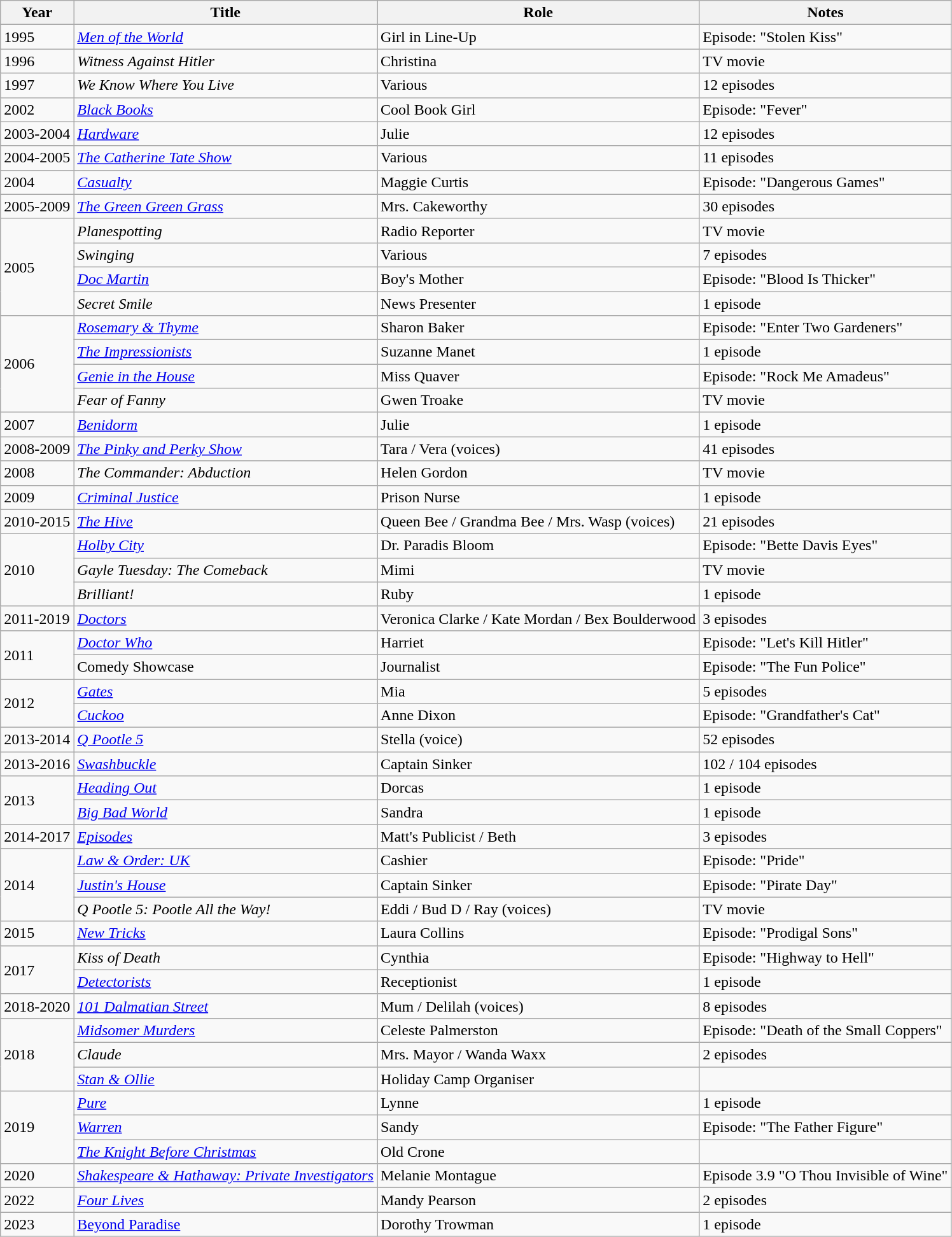<table class="wikitable sortable">
<tr>
<th>Year</th>
<th>Title</th>
<th>Role</th>
<th>Notes</th>
</tr>
<tr>
<td>1995</td>
<td><em><a href='#'>Men of the World</a></em></td>
<td>Girl in Line-Up</td>
<td>Episode: "Stolen Kiss"</td>
</tr>
<tr>
<td>1996</td>
<td><em>Witness Against Hitler</em></td>
<td>Christina</td>
<td>TV movie</td>
</tr>
<tr>
<td>1997</td>
<td><em>We Know Where You Live</em></td>
<td>Various</td>
<td>12 episodes</td>
</tr>
<tr>
<td>2002</td>
<td><em><a href='#'>Black Books</a></em></td>
<td>Cool Book Girl</td>
<td>Episode: "Fever"</td>
</tr>
<tr>
<td>2003-2004</td>
<td><em><a href='#'>Hardware</a></em></td>
<td>Julie</td>
<td>12 episodes</td>
</tr>
<tr>
<td>2004-2005</td>
<td><em><a href='#'>The Catherine Tate Show</a></em></td>
<td>Various</td>
<td>11 episodes</td>
</tr>
<tr>
<td>2004</td>
<td><em><a href='#'>Casualty</a></em></td>
<td>Maggie Curtis</td>
<td>Episode: "Dangerous Games"</td>
</tr>
<tr>
<td>2005-2009</td>
<td><em><a href='#'>The Green Green Grass</a></em></td>
<td>Mrs. Cakeworthy</td>
<td>30 episodes</td>
</tr>
<tr>
<td rowspan="4">2005</td>
<td><em>Planespotting</em></td>
<td>Radio Reporter</td>
<td>TV movie</td>
</tr>
<tr>
<td><em>Swinging</em></td>
<td>Various</td>
<td>7 episodes</td>
</tr>
<tr>
<td><em><a href='#'>Doc Martin</a></em></td>
<td>Boy's Mother</td>
<td>Episode: "Blood Is Thicker"</td>
</tr>
<tr>
<td><em>Secret Smile</em></td>
<td>News Presenter</td>
<td>1 episode</td>
</tr>
<tr>
<td rowspan="4">2006</td>
<td><em><a href='#'>Rosemary & Thyme</a></em></td>
<td>Sharon Baker</td>
<td>Episode: "Enter Two Gardeners"</td>
</tr>
<tr>
<td><em><a href='#'>The Impressionists</a></em></td>
<td>Suzanne Manet</td>
<td>1 episode</td>
</tr>
<tr>
<td><em><a href='#'>Genie in the House</a></em></td>
<td>Miss Quaver</td>
<td>Episode: "Rock Me Amadeus"</td>
</tr>
<tr>
<td><em>Fear of Fanny</em></td>
<td>Gwen Troake</td>
<td>TV movie</td>
</tr>
<tr>
<td>2007</td>
<td><em><a href='#'>Benidorm</a></em></td>
<td>Julie</td>
<td>1 episode</td>
</tr>
<tr>
<td>2008-2009</td>
<td><em><a href='#'>The Pinky and Perky Show</a></em></td>
<td>Tara / Vera (voices)</td>
<td>41 episodes</td>
</tr>
<tr>
<td>2008</td>
<td><em>The Commander: Abduction</em></td>
<td>Helen Gordon</td>
<td>TV movie</td>
</tr>
<tr>
<td>2009</td>
<td><em><a href='#'>Criminal Justice</a></em></td>
<td>Prison Nurse</td>
<td>1 episode</td>
</tr>
<tr>
<td>2010-2015</td>
<td><em><a href='#'>The Hive</a></em></td>
<td>Queen Bee / Grandma Bee / Mrs. Wasp (voices)</td>
<td>21 episodes</td>
</tr>
<tr>
<td rowspan="3">2010</td>
<td><em><a href='#'>Holby City</a></em></td>
<td>Dr. Paradis Bloom</td>
<td>Episode: "Bette Davis Eyes"</td>
</tr>
<tr>
<td><em>Gayle Tuesday: The Comeback</em></td>
<td>Mimi</td>
<td>TV movie</td>
</tr>
<tr>
<td><em>Brilliant!</em></td>
<td>Ruby</td>
<td>1 episode</td>
</tr>
<tr>
<td>2011-2019</td>
<td><em><a href='#'>Doctors</a></em></td>
<td>Veronica Clarke / Kate Mordan / Bex Boulderwood</td>
<td>3 episodes</td>
</tr>
<tr>
<td rowspan="2">2011</td>
<td><em><a href='#'>Doctor Who</a></em></td>
<td>Harriet</td>
<td>Episode: "Let's Kill Hitler"</td>
</tr>
<tr>
<td>Comedy Showcase</td>
<td>Journalist</td>
<td>Episode: "The Fun Police"</td>
</tr>
<tr>
<td rowspan="2">2012</td>
<td><em><a href='#'>Gates</a></em></td>
<td>Mia</td>
<td>5 episodes</td>
</tr>
<tr>
<td><em><a href='#'>Cuckoo</a></em></td>
<td>Anne Dixon</td>
<td>Episode: "Grandfather's Cat"</td>
</tr>
<tr>
<td>2013-2014</td>
<td><em><a href='#'>Q Pootle 5</a></em></td>
<td>Stella (voice)</td>
<td>52 episodes</td>
</tr>
<tr>
<td>2013-2016</td>
<td><em><a href='#'>Swashbuckle</a></em></td>
<td>Captain Sinker</td>
<td>102 / 104 episodes</td>
</tr>
<tr>
<td rowspan="2">2013</td>
<td><em><a href='#'>Heading Out</a></em></td>
<td>Dorcas</td>
<td>1 episode</td>
</tr>
<tr>
<td><em><a href='#'>Big Bad World</a></em></td>
<td>Sandra</td>
<td>1 episode</td>
</tr>
<tr>
<td>2014-2017</td>
<td><em><a href='#'>Episodes</a></em></td>
<td>Matt's Publicist / Beth</td>
<td>3 episodes</td>
</tr>
<tr>
<td rowspan="3">2014</td>
<td><em><a href='#'>Law & Order: UK</a></em></td>
<td>Cashier</td>
<td>Episode: "Pride"</td>
</tr>
<tr>
<td><em><a href='#'>Justin's House</a></em></td>
<td>Captain Sinker</td>
<td>Episode: "Pirate Day"</td>
</tr>
<tr>
<td><em>Q Pootle 5: Pootle All the Way!</em></td>
<td>Eddi / Bud D / Ray (voices)</td>
<td>TV movie</td>
</tr>
<tr>
<td>2015</td>
<td><em><a href='#'>New Tricks</a></em></td>
<td>Laura Collins</td>
<td>Episode: "Prodigal Sons"</td>
</tr>
<tr>
<td rowspan="2">2017</td>
<td><em>Kiss of Death</em></td>
<td>Cynthia</td>
<td>Episode: "Highway to Hell"</td>
</tr>
<tr>
<td><em><a href='#'>Detectorists</a></em></td>
<td>Receptionist</td>
<td>1 episode</td>
</tr>
<tr>
<td>2018-2020</td>
<td><em><a href='#'>101 Dalmatian Street</a></em></td>
<td>Mum / Delilah (voices)</td>
<td>8 episodes</td>
</tr>
<tr>
<td rowspan="3">2018</td>
<td><em><a href='#'>Midsomer Murders</a></em></td>
<td>Celeste Palmerston</td>
<td>Episode: "Death of the Small Coppers"</td>
</tr>
<tr>
<td><em>Claude</em></td>
<td>Mrs. Mayor / Wanda Waxx</td>
<td>2 episodes</td>
</tr>
<tr>
<td><em><a href='#'>Stan & Ollie</a></em></td>
<td>Holiday Camp Organiser</td>
<td></td>
</tr>
<tr>
<td rowspan="3">2019</td>
<td><em><a href='#'>Pure</a></em></td>
<td>Lynne</td>
<td>1 episode</td>
</tr>
<tr>
<td><em><a href='#'>Warren</a></em></td>
<td>Sandy</td>
<td>Episode: "The Father Figure"</td>
</tr>
<tr>
<td><em><a href='#'>The Knight Before Christmas</a></em></td>
<td>Old Crone</td>
<td></td>
</tr>
<tr>
<td>2020</td>
<td><em><a href='#'>Shakespeare & Hathaway: Private Investigators</a></em></td>
<td>Melanie Montague</td>
<td>Episode 3.9 "O Thou Invisible of Wine"</td>
</tr>
<tr>
<td>2022</td>
<td><em><a href='#'>Four Lives</a></em></td>
<td>Mandy Pearson</td>
<td>2 episodes</td>
</tr>
<tr>
<td>2023</td>
<td><a href='#'>Beyond Paradise</a></td>
<td>Dorothy Trowman</td>
<td>1 episode</td>
</tr>
</table>
